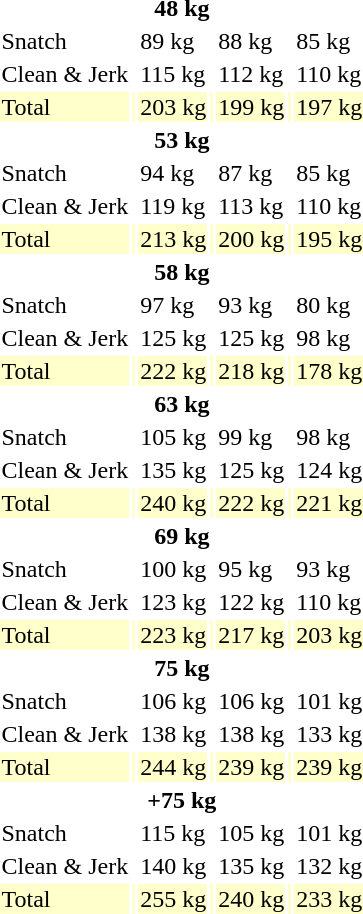<table>
<tr>
<th colspan=7>48 kg</th>
</tr>
<tr>
<td>Snatch</td>
<td></td>
<td>89 kg</td>
<td></td>
<td>88 kg</td>
<td></td>
<td>85 kg</td>
</tr>
<tr>
<td>Clean & Jerk</td>
<td></td>
<td>115 kg</td>
<td></td>
<td>112 kg</td>
<td></td>
<td>110 kg</td>
</tr>
<tr bgcolor=ffffcc>
<td>Total</td>
<td></td>
<td>203 kg</td>
<td></td>
<td>199 kg</td>
<td></td>
<td>197 kg</td>
</tr>
<tr>
<th colspan=7>53 kg</th>
</tr>
<tr>
<td>Snatch</td>
<td></td>
<td>94 kg</td>
<td></td>
<td>87 kg</td>
<td></td>
<td>85 kg</td>
</tr>
<tr>
<td>Clean & Jerk</td>
<td></td>
<td>119 kg</td>
<td></td>
<td>113 kg</td>
<td></td>
<td>110 kg</td>
</tr>
<tr bgcolor=ffffcc>
<td>Total</td>
<td></td>
<td>213 kg</td>
<td></td>
<td>200 kg</td>
<td></td>
<td>195 kg</td>
</tr>
<tr>
<th colspan=7>58 kg</th>
</tr>
<tr>
<td>Snatch</td>
<td></td>
<td>97 kg</td>
<td></td>
<td>93 kg</td>
<td></td>
<td>80 kg</td>
</tr>
<tr>
<td>Clean & Jerk</td>
<td></td>
<td>125 kg</td>
<td></td>
<td>125 kg</td>
<td></td>
<td>98 kg</td>
</tr>
<tr bgcolor=ffffcc>
<td>Total</td>
<td></td>
<td>222 kg</td>
<td></td>
<td>218 kg</td>
<td></td>
<td>178 kg</td>
</tr>
<tr>
<th colspan=7>63 kg</th>
</tr>
<tr>
<td>Snatch</td>
<td></td>
<td>105 kg</td>
<td></td>
<td>99 kg</td>
<td></td>
<td>98 kg</td>
</tr>
<tr>
<td>Clean & Jerk</td>
<td></td>
<td>135 kg</td>
<td></td>
<td>125 kg</td>
<td></td>
<td>124 kg</td>
</tr>
<tr bgcolor=ffffcc>
<td>Total</td>
<td></td>
<td>240 kg</td>
<td></td>
<td>222 kg</td>
<td></td>
<td>221 kg</td>
</tr>
<tr>
<th colspan=7>69 kg</th>
</tr>
<tr>
<td>Snatch</td>
<td></td>
<td>100 kg</td>
<td></td>
<td>95 kg</td>
<td></td>
<td>93 kg</td>
</tr>
<tr>
<td>Clean & Jerk</td>
<td></td>
<td>123 kg</td>
<td></td>
<td>122 kg</td>
<td></td>
<td>110 kg</td>
</tr>
<tr bgcolor=ffffcc>
<td>Total</td>
<td></td>
<td>223 kg</td>
<td></td>
<td>217 kg</td>
<td></td>
<td>203 kg</td>
</tr>
<tr>
<th colspan=7>75 kg</th>
</tr>
<tr>
<td>Snatch</td>
<td></td>
<td>106 kg</td>
<td></td>
<td>106 kg</td>
<td></td>
<td>101 kg</td>
</tr>
<tr>
<td>Clean & Jerk</td>
<td></td>
<td>138 kg</td>
<td></td>
<td>138 kg</td>
<td></td>
<td>133 kg</td>
</tr>
<tr bgcolor=ffffcc>
<td>Total</td>
<td></td>
<td>244 kg</td>
<td></td>
<td>239 kg</td>
<td></td>
<td>239 kg</td>
</tr>
<tr>
<th colspan=7>+75 kg</th>
</tr>
<tr>
<td>Snatch</td>
<td></td>
<td>115 kg</td>
<td></td>
<td>105 kg</td>
<td></td>
<td>101 kg</td>
</tr>
<tr>
<td>Clean & Jerk</td>
<td></td>
<td>140 kg</td>
<td></td>
<td>135 kg</td>
<td></td>
<td>132 kg</td>
</tr>
<tr bgcolor=ffffcc>
<td>Total</td>
<td></td>
<td>255 kg</td>
<td></td>
<td>240 kg</td>
<td></td>
<td>233 kg</td>
</tr>
</table>
